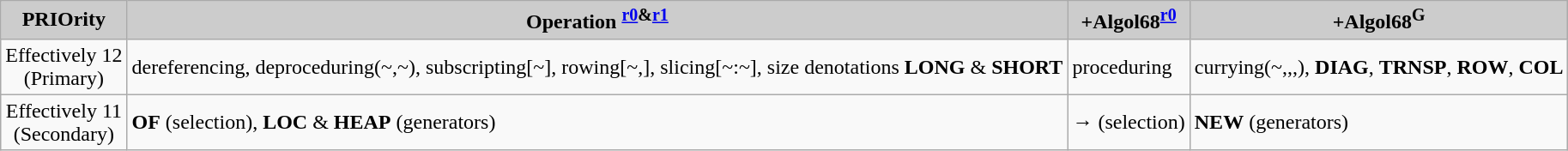<table class="wikitable">
<tr>
<th style="background:#ccc;"><strong>PRIO</strong>rity</th>
<th style="background:#ccc;">Operation <sup><a href='#'>r0</a>&<a href='#'>r1</a></sup></th>
<th style="background:#ccc;">+Algol68<sup><a href='#'>r0</a></sup></th>
<th style="background:#ccc;">+Algol68<sup>G</sup></th>
</tr>
<tr>
<td ALIGN=CENTER>Effectively 12<br>(Primary)</td>
<td>dereferencing, deproceduring(~,~), subscripting[~], rowing[~,], slicing[~:~], size denotations <strong>LONG</strong> & <strong>SHORT</strong></td>
<td>proceduring</td>
<td ALIGN=CENTER>currying(~,,,), <strong>DIAG</strong>, <strong>TRNSP</strong>, <strong>ROW</strong>, <strong>COL</strong></td>
</tr>
<tr>
<td ALIGN=CENTER>Effectively 11<br>(Secondary)</td>
<td><strong>OF</strong> (selection), <strong>LOC</strong> & <strong>HEAP</strong> (generators)</td>
<td>→ (selection)</td>
<td><strong>NEW</strong> (generators)</td>
</tr>
</table>
